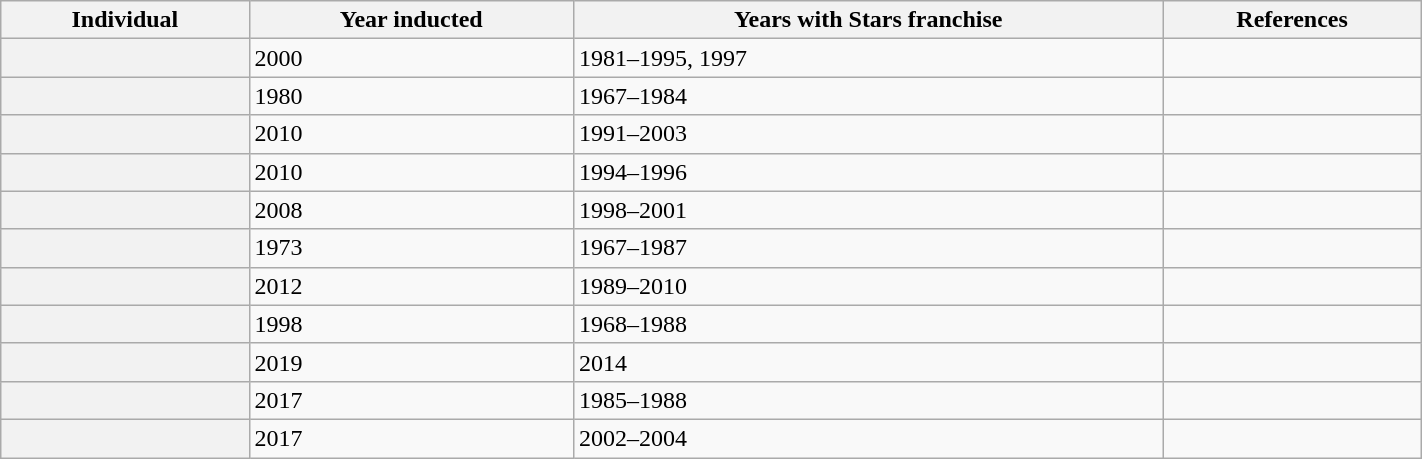<table class="wikitable sortable" width="75%">
<tr>
<th scope="col">Individual</th>
<th scope="col">Year inducted</th>
<th scope="col">Years with Stars franchise</th>
<th scope="col" class="unsortable">References</th>
</tr>
<tr>
<th scope="row"></th>
<td>2000</td>
<td>1981–1995, 1997</td>
<td></td>
</tr>
<tr>
<th scope="row"></th>
<td>1980</td>
<td>1967–1984</td>
<td></td>
</tr>
<tr>
<th scope="row"></th>
<td>2010</td>
<td>1991–2003</td>
<td></td>
</tr>
<tr>
<th scope="row"></th>
<td>2010</td>
<td>1994–1996</td>
<td></td>
</tr>
<tr>
<th scope="row"></th>
<td>2008</td>
<td>1998–2001</td>
<td></td>
</tr>
<tr>
<th scope="row"></th>
<td>1973</td>
<td>1967–1987</td>
<td></td>
</tr>
<tr>
<th scope="row"></th>
<td>2012</td>
<td>1989–2010</td>
<td></td>
</tr>
<tr>
<th scope="row"></th>
<td>1998</td>
<td>1968–1988</td>
<td></td>
</tr>
<tr>
<th scope="row"></th>
<td>2019</td>
<td>2014</td>
<td></td>
</tr>
<tr>
<th scope="row"></th>
<td>2017</td>
<td>1985–1988</td>
<td></td>
</tr>
<tr>
<th scope="row"></th>
<td>2017</td>
<td>2002–2004</td>
<td></td>
</tr>
</table>
